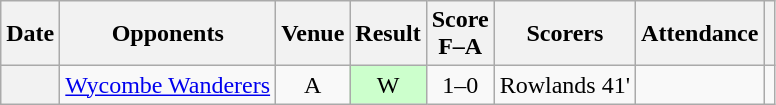<table class="wikitable plainrowheaders sortable" style="text-align:center">
<tr>
<th scope="col">Date</th>
<th scope="col">Opponents</th>
<th scope="col">Venue</th>
<th scope="col">Result</th>
<th scope="col">Score<br>F–A</th>
<th scope="col" class="unsortable">Scorers</th>
<th scope="col">Attendance</th>
<th scope="col" class="unsortable"></th>
</tr>
<tr>
<th scope=row></th>
<td align=left><a href='#'>Wycombe Wanderers</a></td>
<td>A</td>
<td bgcolor=#CCFFCC>W</td>
<td>1–0</td>
<td>Rowlands 41'</td>
<td></td>
<td></td>
</tr>
</table>
